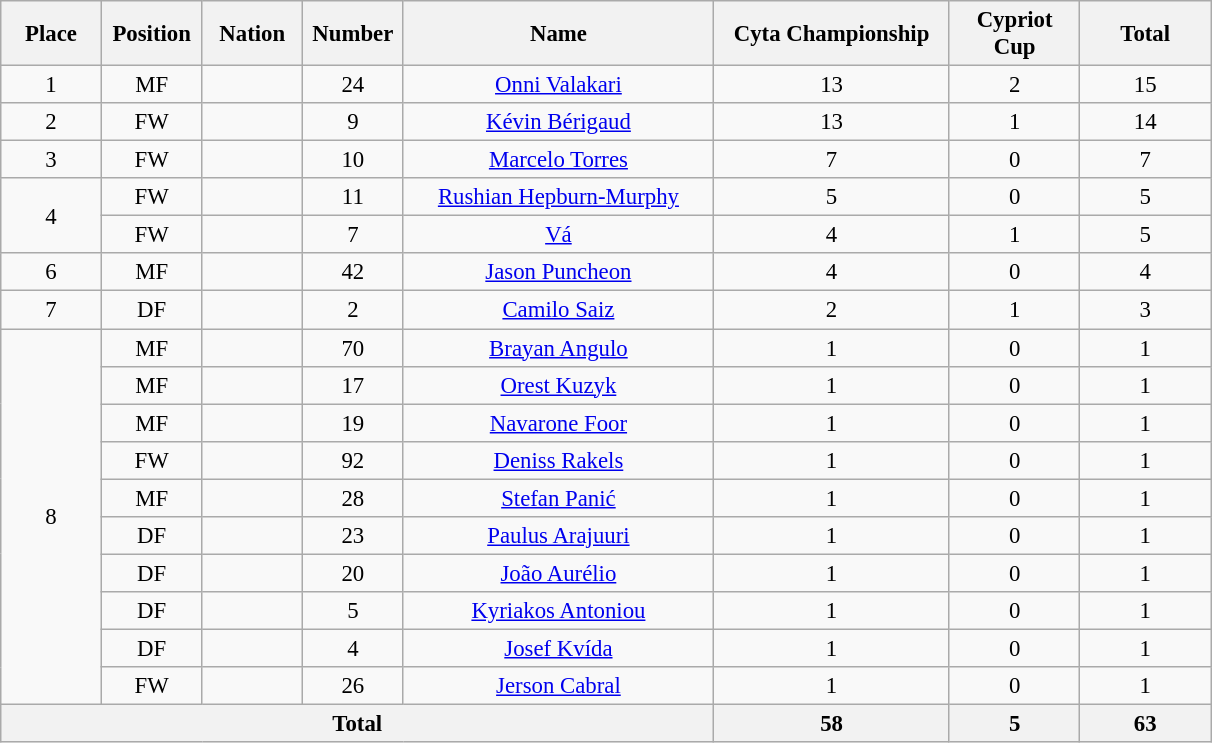<table class="wikitable" style="font-size: 95%; text-align: center;">
<tr>
<th width=60>Place</th>
<th width=60>Position</th>
<th width=60>Nation</th>
<th width=60>Number</th>
<th width=200>Name</th>
<th width=150>Cyta Championship</th>
<th width=80>Cypriot Cup</th>
<th width=80>Total</th>
</tr>
<tr>
<td>1</td>
<td>MF</td>
<td></td>
<td>24</td>
<td><a href='#'>Onni Valakari</a></td>
<td>13</td>
<td>2</td>
<td>15</td>
</tr>
<tr>
<td>2</td>
<td>FW</td>
<td></td>
<td>9</td>
<td><a href='#'>Kévin Bérigaud</a></td>
<td>13</td>
<td>1</td>
<td>14</td>
</tr>
<tr>
<td>3</td>
<td>FW</td>
<td></td>
<td>10</td>
<td><a href='#'>Marcelo Torres</a></td>
<td>7</td>
<td>0</td>
<td>7</td>
</tr>
<tr>
<td rowspan="2">4</td>
<td>FW</td>
<td></td>
<td>11</td>
<td><a href='#'>Rushian Hepburn-Murphy</a></td>
<td>5</td>
<td>0</td>
<td>5</td>
</tr>
<tr>
<td>FW</td>
<td></td>
<td>7</td>
<td><a href='#'>Vá</a></td>
<td>4</td>
<td>1</td>
<td>5</td>
</tr>
<tr>
<td>6</td>
<td>MF</td>
<td></td>
<td>42</td>
<td><a href='#'>Jason Puncheon</a></td>
<td>4</td>
<td>0</td>
<td>4</td>
</tr>
<tr>
<td>7</td>
<td>DF</td>
<td></td>
<td>2</td>
<td><a href='#'>Camilo Saiz</a></td>
<td>2</td>
<td>1</td>
<td>3</td>
</tr>
<tr>
<td rowspan="10">8</td>
<td>MF</td>
<td></td>
<td>70</td>
<td><a href='#'>Brayan Angulo</a></td>
<td>1</td>
<td>0</td>
<td>1</td>
</tr>
<tr>
<td>MF</td>
<td></td>
<td>17</td>
<td><a href='#'>Orest Kuzyk</a></td>
<td>1</td>
<td>0</td>
<td>1</td>
</tr>
<tr>
<td>MF</td>
<td></td>
<td>19</td>
<td><a href='#'>Navarone Foor</a></td>
<td>1</td>
<td>0</td>
<td>1</td>
</tr>
<tr>
<td>FW</td>
<td></td>
<td>92</td>
<td><a href='#'>Deniss Rakels</a></td>
<td>1</td>
<td>0</td>
<td>1</td>
</tr>
<tr>
<td>MF</td>
<td></td>
<td>28</td>
<td><a href='#'>Stefan Panić</a></td>
<td>1</td>
<td>0</td>
<td>1</td>
</tr>
<tr>
<td>DF</td>
<td></td>
<td>23</td>
<td><a href='#'>Paulus Arajuuri</a></td>
<td>1</td>
<td>0</td>
<td>1</td>
</tr>
<tr>
<td>DF</td>
<td></td>
<td>20</td>
<td><a href='#'>João Aurélio</a></td>
<td>1</td>
<td>0</td>
<td>1</td>
</tr>
<tr>
<td>DF</td>
<td></td>
<td>5</td>
<td><a href='#'>Kyriakos Antoniou</a></td>
<td>1</td>
<td>0</td>
<td>1</td>
</tr>
<tr>
<td>DF</td>
<td></td>
<td>4</td>
<td><a href='#'>Josef Kvída</a></td>
<td>1</td>
<td>0</td>
<td>1</td>
</tr>
<tr>
<td>FW</td>
<td></td>
<td>26</td>
<td><a href='#'>Jerson Cabral</a></td>
<td>1</td>
<td>0</td>
<td>1</td>
</tr>
<tr>
<th colspan=5>Total</th>
<th>58</th>
<th>5</th>
<th>63</th>
</tr>
</table>
